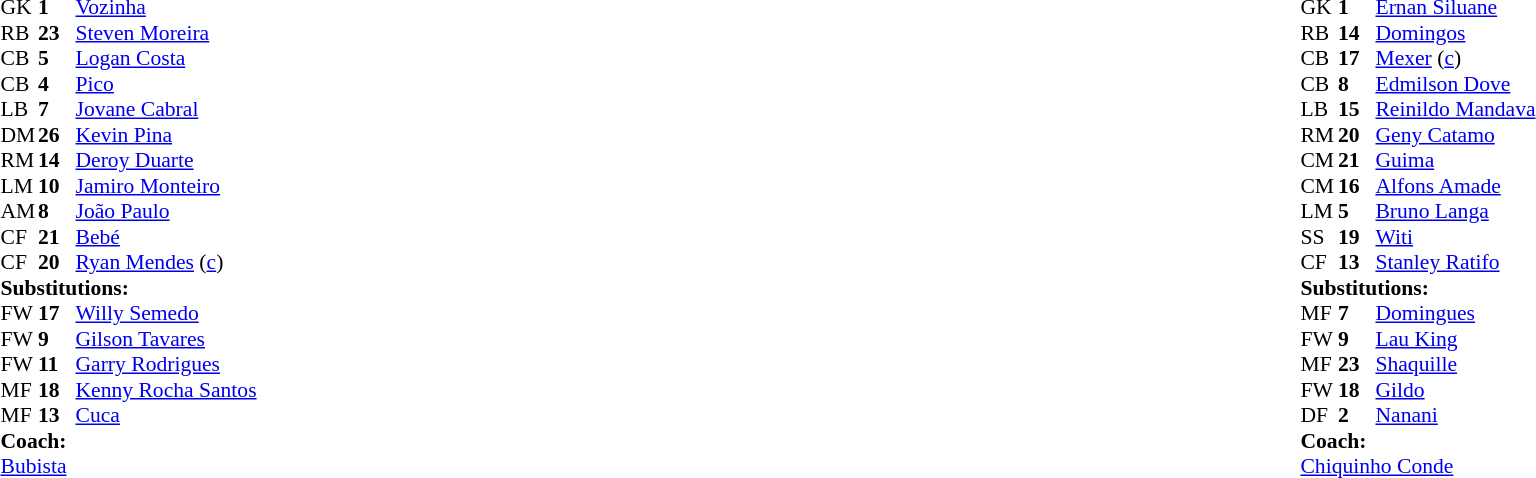<table width="100%">
<tr>
<td valign="top" width="40%"><br><table style="font-size:90%" cellspacing="0" cellpadding="0">
<tr>
<th width=25></th>
<th width=25></th>
</tr>
<tr>
<td>GK</td>
<td><strong>1</strong></td>
<td><a href='#'>Vozinha</a></td>
</tr>
<tr>
<td>RB</td>
<td><strong>23</strong></td>
<td><a href='#'>Steven Moreira</a></td>
<td></td>
<td></td>
</tr>
<tr>
<td>CB</td>
<td><strong>5</strong></td>
<td><a href='#'>Logan Costa</a></td>
</tr>
<tr>
<td>CB</td>
<td><strong>4</strong></td>
<td><a href='#'>Pico</a></td>
</tr>
<tr>
<td>LB</td>
<td><strong>7</strong></td>
<td><a href='#'>Jovane Cabral</a></td>
<td></td>
<td></td>
</tr>
<tr>
<td>DM</td>
<td><strong>26</strong></td>
<td><a href='#'>Kevin Pina</a></td>
</tr>
<tr>
<td>RM</td>
<td><strong>14</strong></td>
<td><a href='#'>Deroy Duarte</a></td>
<td></td>
<td></td>
</tr>
<tr>
<td>LM</td>
<td><strong>10</strong></td>
<td><a href='#'>Jamiro Monteiro</a></td>
<td></td>
<td></td>
</tr>
<tr>
<td>AM</td>
<td><strong>8</strong></td>
<td><a href='#'>João Paulo</a></td>
</tr>
<tr>
<td>CF</td>
<td><strong>21</strong></td>
<td><a href='#'>Bebé</a></td>
<td></td>
<td></td>
</tr>
<tr>
<td>CF</td>
<td><strong>20</strong></td>
<td><a href='#'>Ryan Mendes</a> (<a href='#'>c</a>)</td>
</tr>
<tr>
<td colspan=3><strong>Substitutions:</strong></td>
</tr>
<tr>
<td>FW</td>
<td><strong>17</strong></td>
<td><a href='#'>Willy Semedo</a></td>
<td></td>
<td></td>
</tr>
<tr>
<td>FW</td>
<td><strong>9</strong></td>
<td><a href='#'>Gilson Tavares</a></td>
<td></td>
<td></td>
</tr>
<tr>
<td>FW</td>
<td><strong>11</strong></td>
<td><a href='#'>Garry Rodrigues</a></td>
<td></td>
<td></td>
</tr>
<tr>
<td>MF</td>
<td><strong>18</strong></td>
<td><a href='#'>Kenny Rocha Santos</a></td>
<td></td>
<td></td>
</tr>
<tr>
<td>MF</td>
<td><strong>13</strong></td>
<td><a href='#'>Cuca</a></td>
<td></td>
<td></td>
</tr>
<tr>
<td colspan=3><strong>Coach:</strong></td>
</tr>
<tr>
<td colspan=3><a href='#'>Bubista</a></td>
</tr>
</table>
</td>
<td valign="top"></td>
<td valign="top" width="50%"><br><table style="font-size:90%; margin:auto" cellspacing="0" cellpadding="0">
<tr>
<th width=25></th>
<th width=25></th>
</tr>
<tr>
<td>GK</td>
<td><strong>1</strong></td>
<td><a href='#'>Ernan Siluane</a></td>
</tr>
<tr>
<td>RB</td>
<td><strong>14</strong></td>
<td><a href='#'>Domingos</a></td>
<td></td>
<td></td>
</tr>
<tr>
<td>CB</td>
<td><strong>17</strong></td>
<td><a href='#'>Mexer</a> (<a href='#'>c</a>)</td>
</tr>
<tr>
<td>CB</td>
<td><strong>8</strong></td>
<td><a href='#'>Edmilson Dove</a></td>
</tr>
<tr>
<td>LB</td>
<td><strong>15</strong></td>
<td><a href='#'>Reinildo Mandava</a></td>
</tr>
<tr>
<td>RM</td>
<td><strong>20</strong></td>
<td><a href='#'>Geny Catamo</a></td>
</tr>
<tr>
<td>CM</td>
<td><strong>21</strong></td>
<td><a href='#'>Guima</a></td>
</tr>
<tr>
<td>CM</td>
<td><strong>16</strong></td>
<td><a href='#'>Alfons Amade</a></td>
<td></td>
<td></td>
</tr>
<tr>
<td>LM</td>
<td><strong>5</strong></td>
<td><a href='#'>Bruno Langa</a></td>
<td></td>
<td></td>
</tr>
<tr>
<td>SS</td>
<td><strong>19</strong></td>
<td><a href='#'>Witi</a></td>
<td></td>
<td></td>
</tr>
<tr>
<td>CF</td>
<td><strong>13</strong></td>
<td><a href='#'>Stanley Ratifo</a></td>
<td></td>
<td></td>
</tr>
<tr>
<td colspan=3><strong>Substitutions:</strong></td>
</tr>
<tr>
<td>MF</td>
<td><strong>7</strong></td>
<td><a href='#'>Domingues</a></td>
<td></td>
<td></td>
</tr>
<tr>
<td>FW</td>
<td><strong>9</strong></td>
<td><a href='#'>Lau King</a></td>
<td></td>
<td></td>
</tr>
<tr>
<td>MF</td>
<td><strong>23</strong></td>
<td><a href='#'>Shaquille</a></td>
<td></td>
<td></td>
</tr>
<tr>
<td>FW</td>
<td><strong>18</strong></td>
<td><a href='#'>Gildo</a></td>
<td></td>
<td></td>
</tr>
<tr>
<td>DF</td>
<td><strong>2</strong></td>
<td><a href='#'>Nanani</a></td>
<td></td>
<td></td>
</tr>
<tr>
<td colspan=3><strong>Coach:</strong></td>
</tr>
<tr>
<td colspan=3><a href='#'>Chiquinho Conde</a></td>
</tr>
</table>
</td>
</tr>
</table>
